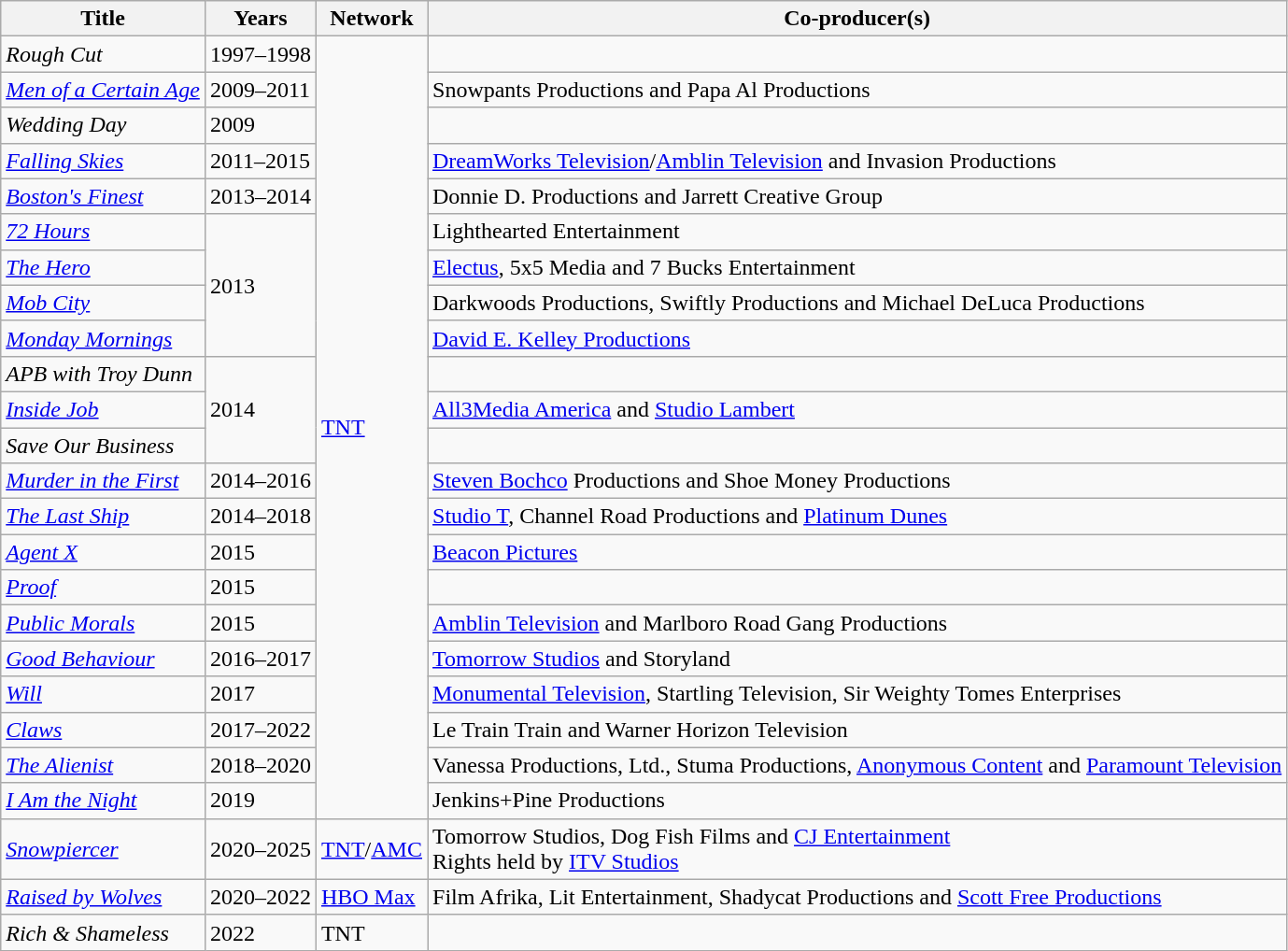<table class="wikitable sortable">
<tr>
<th>Title</th>
<th>Years</th>
<th>Network</th>
<th>Co-producer(s)</th>
</tr>
<tr>
<td><em>Rough Cut</em></td>
<td>1997–1998</td>
<td rowspan="22"><a href='#'>TNT</a></td>
<td></td>
</tr>
<tr>
<td><em><a href='#'>Men of a Certain Age</a></em></td>
<td>2009–2011</td>
<td>Snowpants Productions and Papa Al Productions</td>
</tr>
<tr>
<td><em>Wedding Day</em></td>
<td>2009</td>
<td></td>
</tr>
<tr>
<td><em><a href='#'>Falling Skies</a></em></td>
<td>2011–2015</td>
<td><a href='#'>DreamWorks Television</a>/<a href='#'>Amblin Television</a> and Invasion Productions</td>
</tr>
<tr>
<td><em><a href='#'>Boston's Finest</a></em></td>
<td>2013–2014</td>
<td>Donnie D. Productions and Jarrett Creative Group</td>
</tr>
<tr>
<td><em><a href='#'>72 Hours</a></em></td>
<td rowspan="4">2013</td>
<td>Lighthearted Entertainment</td>
</tr>
<tr>
<td><em><a href='#'>The Hero</a></em></td>
<td><a href='#'>Electus</a>, 5x5 Media and 7 Bucks Entertainment</td>
</tr>
<tr>
<td><em><a href='#'>Mob City</a></em></td>
<td>Darkwoods Productions, Swiftly Productions and Michael DeLuca Productions</td>
</tr>
<tr>
<td><em><a href='#'>Monday Mornings</a></em></td>
<td><a href='#'>David E. Kelley Productions</a></td>
</tr>
<tr>
<td><em>APB with Troy Dunn</em></td>
<td rowspan="3">2014</td>
<td></td>
</tr>
<tr>
<td><em><a href='#'>Inside Job</a></em></td>
<td><a href='#'>All3Media America</a> and <a href='#'>Studio Lambert</a></td>
</tr>
<tr>
<td><em>Save Our Business</em></td>
<td></td>
</tr>
<tr>
<td><em><a href='#'>Murder in the First</a></em></td>
<td>2014–2016</td>
<td><a href='#'>Steven Bochco</a> Productions and Shoe Money Productions</td>
</tr>
<tr>
<td><em><a href='#'>The Last Ship</a></em></td>
<td>2014–2018</td>
<td><a href='#'>Studio T</a>, Channel Road Productions and <a href='#'>Platinum Dunes</a></td>
</tr>
<tr>
<td><em><a href='#'>Agent X</a></em></td>
<td>2015</td>
<td><a href='#'>Beacon Pictures</a></td>
</tr>
<tr>
<td><em><a href='#'>Proof</a></em></td>
<td>2015</td>
<td></td>
</tr>
<tr>
<td><em><a href='#'>Public Morals</a></em></td>
<td>2015</td>
<td><a href='#'>Amblin Television</a> and Marlboro Road Gang Productions</td>
</tr>
<tr>
<td><em><a href='#'>Good Behaviour</a></em></td>
<td>2016–2017</td>
<td><a href='#'>Tomorrow Studios</a> and Storyland</td>
</tr>
<tr>
<td><em><a href='#'>Will</a></em></td>
<td>2017</td>
<td><a href='#'>Monumental Television</a>, Startling Television, Sir Weighty Tomes Enterprises</td>
</tr>
<tr>
<td><em><a href='#'>Claws</a></em></td>
<td>2017–2022</td>
<td>Le Train Train and Warner Horizon Television</td>
</tr>
<tr>
<td><em><a href='#'>The Alienist</a></em></td>
<td>2018–2020</td>
<td>Vanessa Productions, Ltd., Stuma Productions, <a href='#'>Anonymous Content</a> and <a href='#'>Paramount Television</a></td>
</tr>
<tr>
<td><em><a href='#'>I Am the Night</a></em></td>
<td>2019</td>
<td>Jenkins+Pine Productions</td>
</tr>
<tr>
<td><em><a href='#'>Snowpiercer</a></em></td>
<td>2020–2025</td>
<td><a href='#'>TNT</a>/<a href='#'>AMC</a></td>
<td>Tomorrow Studios, Dog Fish Films and <a href='#'>CJ Entertainment</a><br>Rights held by <a href='#'>ITV Studios</a></td>
</tr>
<tr>
<td><em><a href='#'>Raised by Wolves</a></em></td>
<td>2020–2022</td>
<td><a href='#'>HBO Max</a></td>
<td>Film Afrika, Lit Entertainment, Shadycat Productions and <a href='#'>Scott Free Productions</a></td>
</tr>
<tr>
<td><em>Rich & Shameless</em></td>
<td>2022</td>
<td>TNT</td>
<td></td>
</tr>
</table>
